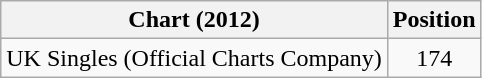<table class="wikitable plainrowheaders" style="text-align:left;">
<tr>
<th scope="col">Chart (2012)</th>
<th scope="col">Position</th>
</tr>
<tr>
<td>UK Singles (Official Charts Company)</td>
<td style="text-align:center;">174</td>
</tr>
</table>
